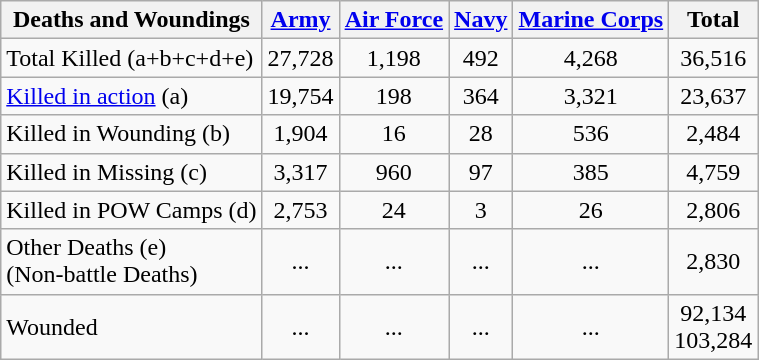<table class="wikitable" style="text-align:left">
<tr>
<th>Deaths and Woundings</th>
<th><a href='#'>Army</a></th>
<th><a href='#'>Air Force</a></th>
<th><a href='#'>Navy</a></th>
<th><a href='#'>Marine Corps</a></th>
<th>Total</th>
</tr>
<tr>
<td>Total Killed (a+b+c+d+e)</td>
<td align=center>27,728</td>
<td align=center>1,198</td>
<td align=center>492</td>
<td align=center>4,268</td>
<td align=center>36,516</td>
</tr>
<tr>
<td><a href='#'>Killed in action</a> (a)</td>
<td align=center>19,754</td>
<td align=center>198</td>
<td align=center>364</td>
<td align=center>3,321</td>
<td align=center>23,637</td>
</tr>
<tr>
<td>Killed in Wounding (b)</td>
<td align=center>1,904</td>
<td align=center>16</td>
<td align=center>28</td>
<td align=center>536</td>
<td align=center>2,484</td>
</tr>
<tr>
<td>Killed in Missing (c)</td>
<td align=center>3,317</td>
<td align=center>960</td>
<td align=center>97</td>
<td align=center>385</td>
<td align=center>4,759</td>
</tr>
<tr>
<td>Killed in POW Camps (d)</td>
<td align=center>2,753</td>
<td align=center>24</td>
<td align=center>3</td>
<td align=center>26</td>
<td align=center>2,806</td>
</tr>
<tr>
<td>Other Deaths (e)<br>(Non-battle Deaths)</td>
<td align=center>...</td>
<td align=center>...</td>
<td align=center>...</td>
<td align=center>...</td>
<td align=center>2,830</td>
</tr>
<tr>
<td>Wounded</td>
<td align=center>...</td>
<td align=center>...</td>
<td align=center>...</td>
<td align=center>...</td>
<td align=center>92,134 <br>103,284</td>
</tr>
</table>
